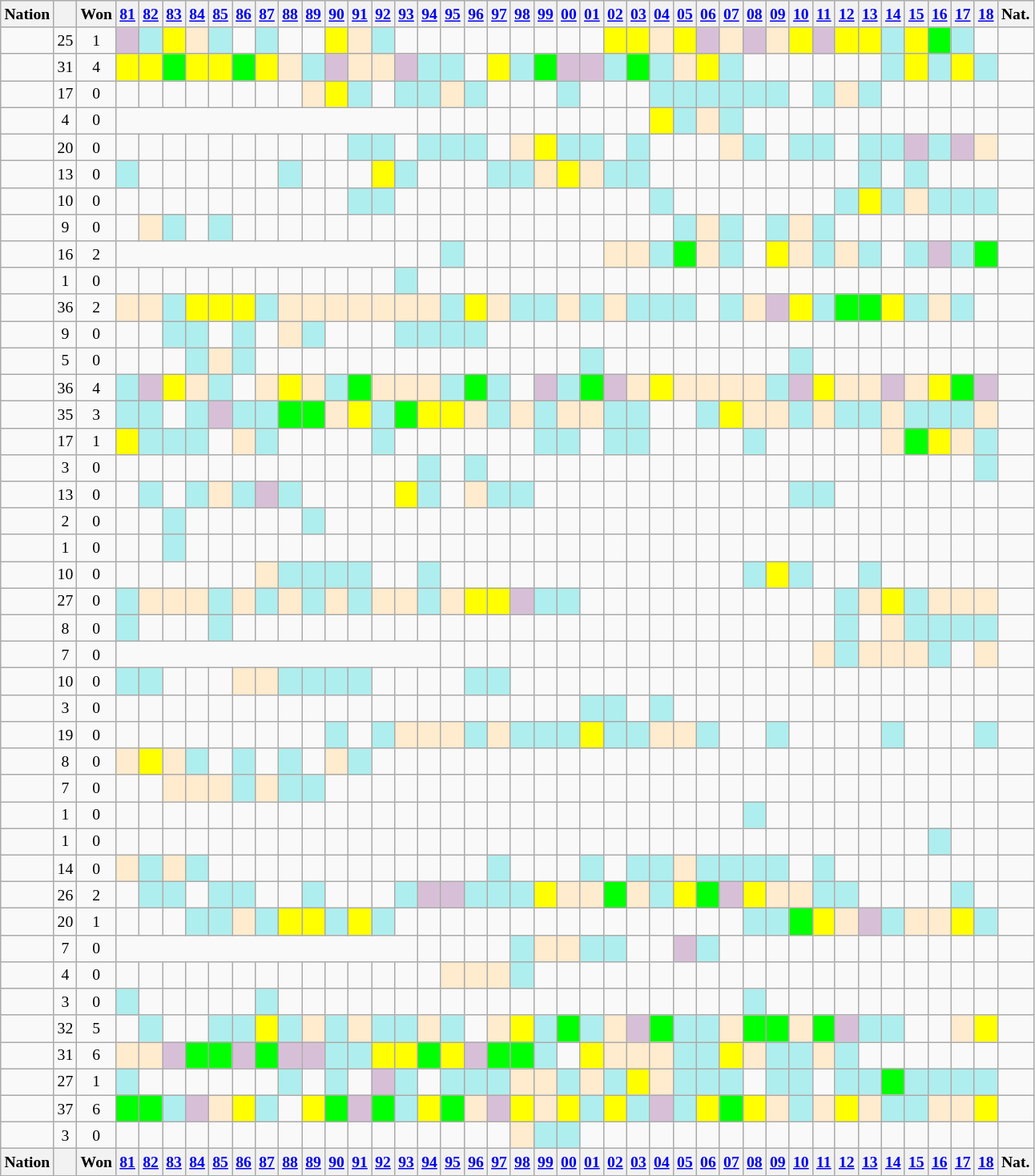<table class="sortable wikitable mw-datatable sort-under-center nowrap" style=text-align:center;font-size:82%>
<tr>
<th>Nation</th>
<th></th>
<th>Won</th>
<th><a href='#'>81</a></th>
<th><a href='#'>82</a></th>
<th><a href='#'>83</a></th>
<th><a href='#'>84</a></th>
<th><a href='#'>85</a></th>
<th><a href='#'>86</a></th>
<th><a href='#'>87</a></th>
<th><a href='#'>88</a></th>
<th><a href='#'>89</a></th>
<th><a href='#'>90</a></th>
<th><a href='#'>91</a></th>
<th><a href='#'>92</a></th>
<th><a href='#'>93</a></th>
<th><a href='#'>94</a></th>
<th><a href='#'>95</a></th>
<th><a href='#'>96</a></th>
<th><a href='#'>97</a></th>
<th><a href='#'>98</a></th>
<th><a href='#'>99</a></th>
<th><a href='#'>00</a></th>
<th><a href='#'>01</a></th>
<th><a href='#'>02</a></th>
<th><a href='#'>03</a></th>
<th><a href='#'>04</a></th>
<th><a href='#'>05</a></th>
<th><a href='#'>06</a></th>
<th><a href='#'>07</a></th>
<th><a href='#'>08</a></th>
<th><a href='#'>09</a></th>
<th><a href='#'>10</a></th>
<th><a href='#'>11</a></th>
<th><a href='#'>12</a></th>
<th><a href='#'>13</a></th>
<th><a href='#'>14</a></th>
<th><a href='#'>15</a></th>
<th><a href='#'>16</a></th>
<th><a href='#'>17</a></th>
<th><a href='#'>18</a></th>
<th>Nat.</th>
</tr>
<tr>
<td align=left></td>
<td>25</td>
<td>1</td>
<td bgcolor=thistle></td>
<td bgcolor=afeeee></td>
<td bgcolor=yellow></td>
<td bgcolor=ffebcd></td>
<td bgcolor=afeeee></td>
<td></td>
<td bgcolor=afeeee></td>
<td></td>
<td></td>
<td bgcolor=yellow></td>
<td bgcolor=ffebcd></td>
<td bgcolor=afeeee></td>
<td></td>
<td></td>
<td></td>
<td></td>
<td></td>
<td></td>
<td></td>
<td></td>
<td></td>
<td bgcolor=yellow></td>
<td bgcolor=yellow></td>
<td bgcolor=ffebcd></td>
<td bgcolor=yellow></td>
<td bgcolor=thistle></td>
<td bgcolor=ffebcd></td>
<td bgcolor=thistle></td>
<td bgcolor=ffebcd></td>
<td bgcolor=yellow></td>
<td bgcolor=thistle></td>
<td bgcolor=yellow></td>
<td bgcolor=yellow></td>
<td bgcolor=afeeee></td>
<td bgcolor=yellow></td>
<td bgcolor=lime></td>
<td bgcolor=afeeee></td>
<td></td>
<td></td>
</tr>
<tr>
<td align=left></td>
<td>31</td>
<td>4</td>
<td bgcolor=yellow></td>
<td bgcolor=yellow></td>
<td bgcolor=lime></td>
<td bgcolor=yellow></td>
<td bgcolor=yellow></td>
<td bgcolor=lime></td>
<td bgcolor=yellow></td>
<td bgcolor=ffebcd></td>
<td bgcolor=afeeee></td>
<td bgcolor=thistle></td>
<td bgcolor=ffebcd></td>
<td bgcolor=ffebcd></td>
<td bgcolor=thistle></td>
<td bgcolor=afeeee></td>
<td bgcolor=afeeee></td>
<td></td>
<td bgcolor=yellow></td>
<td bgcolor=afeeee></td>
<td bgcolor=lime></td>
<td bgcolor=thistle></td>
<td bgcolor=thistle></td>
<td bgcolor=afeeee></td>
<td bgcolor=lime></td>
<td bgcolor=afeeee></td>
<td bgcolor=ffebcd></td>
<td bgcolor=yellow></td>
<td bgcolor=afeeee></td>
<td></td>
<td></td>
<td></td>
<td></td>
<td></td>
<td></td>
<td bgcolor=afeeee></td>
<td bgcolor=yellow></td>
<td bgcolor=afeeee></td>
<td bgcolor=yellow></td>
<td bgcolor=afeeee></td>
<td></td>
</tr>
<tr>
<td align=left></td>
<td>17</td>
<td>0</td>
<td></td>
<td></td>
<td></td>
<td></td>
<td></td>
<td></td>
<td></td>
<td></td>
<td bgcolor=ffebcd></td>
<td bgcolor=yellow></td>
<td bgcolor=afeeee></td>
<td></td>
<td bgcolor=afeeee></td>
<td bgcolor=afeeee></td>
<td bgcolor=ffebcd></td>
<td bgcolor=afeeee></td>
<td></td>
<td></td>
<td></td>
<td bgcolor=afeeee></td>
<td></td>
<td></td>
<td></td>
<td bgcolor=afeeee></td>
<td bgcolor=afeeee></td>
<td bgcolor=afeeee></td>
<td bgcolor=afeeee></td>
<td bgcolor=afeeee></td>
<td bgcolor=afeeee></td>
<td></td>
<td bgcolor=afeeee></td>
<td bgcolor=ffebcd></td>
<td bgcolor=afeeee></td>
<td></td>
<td></td>
<td></td>
<td></td>
<td></td>
<td></td>
</tr>
<tr>
<td align=left></td>
<td>4</td>
<td>0</td>
<td colspan=13 style="color:#ccc"></td>
<td></td>
<td></td>
<td></td>
<td></td>
<td></td>
<td></td>
<td></td>
<td></td>
<td></td>
<td></td>
<td bgcolor=yellow></td>
<td bgcolor=afeeee></td>
<td bgcolor=ffebcd></td>
<td bgcolor=afeeee></td>
<td></td>
<td></td>
<td></td>
<td></td>
<td></td>
<td></td>
<td></td>
<td></td>
<td></td>
<td></td>
<td></td>
<td></td>
</tr>
<tr>
<td align=left></td>
<td>20</td>
<td>0</td>
<td></td>
<td></td>
<td></td>
<td></td>
<td></td>
<td></td>
<td></td>
<td></td>
<td></td>
<td></td>
<td bgcolor=afeeee></td>
<td bgcolor=afeeee></td>
<td></td>
<td bgcolor=afeeee></td>
<td bgcolor=afeeee></td>
<td bgcolor=afeeee></td>
<td></td>
<td bgcolor=ffebcd></td>
<td bgcolor=yellow></td>
<td bgcolor=afeeee></td>
<td bgcolor=afeeee></td>
<td></td>
<td bgcolor=afeeee></td>
<td></td>
<td></td>
<td></td>
<td bgcolor=ffebcd></td>
<td bgcolor=afeeee></td>
<td></td>
<td bgcolor=afeeee></td>
<td bgcolor=afeeee></td>
<td></td>
<td bgcolor=afeeee></td>
<td bgcolor=afeeee></td>
<td bgcolor=thistle></td>
<td bgcolor=afeeee></td>
<td bgcolor=thistle></td>
<td bgcolor=ffebcd></td>
<td></td>
</tr>
<tr>
<td align=left></td>
<td>13</td>
<td>0</td>
<td bgcolor=afeeee></td>
<td></td>
<td></td>
<td></td>
<td></td>
<td></td>
<td></td>
<td bgcolor=afeeee></td>
<td></td>
<td></td>
<td></td>
<td bgcolor=yellow></td>
<td bgcolor=afeeee></td>
<td></td>
<td></td>
<td></td>
<td bgcolor=afeeee></td>
<td bgcolor=afeeee></td>
<td bgcolor=ffebcd></td>
<td bgcolor=yellow></td>
<td bgcolor=ffebcd></td>
<td bgcolor=afeeee></td>
<td bgcolor=afeeee></td>
<td></td>
<td></td>
<td></td>
<td></td>
<td></td>
<td></td>
<td></td>
<td></td>
<td></td>
<td bgcolor=afeeee></td>
<td></td>
<td bgcolor=afeeee></td>
<td></td>
<td></td>
<td></td>
<td></td>
</tr>
<tr>
<td align=left></td>
<td>10</td>
<td>0</td>
<td></td>
<td></td>
<td></td>
<td></td>
<td></td>
<td></td>
<td></td>
<td></td>
<td></td>
<td></td>
<td bgcolor=afeeee></td>
<td bgcolor=afeeee></td>
<td></td>
<td></td>
<td></td>
<td></td>
<td></td>
<td></td>
<td></td>
<td></td>
<td></td>
<td></td>
<td></td>
<td bgcolor=afeeee></td>
<td></td>
<td></td>
<td></td>
<td></td>
<td></td>
<td></td>
<td></td>
<td bgcolor=afeeee></td>
<td bgcolor=yellow></td>
<td bgcolor=afeeee></td>
<td bgcolor=ffebcd></td>
<td bgcolor=afeeee></td>
<td bgcolor=afeeee></td>
<td bgcolor=afeeee></td>
<td></td>
</tr>
<tr>
<td align=left></td>
<td>9</td>
<td>0</td>
<td></td>
<td bgcolor=ffebcd></td>
<td bgcolor=afeeee></td>
<td></td>
<td bgcolor=afeeee></td>
<td></td>
<td></td>
<td></td>
<td></td>
<td></td>
<td></td>
<td></td>
<td></td>
<td></td>
<td></td>
<td></td>
<td></td>
<td></td>
<td></td>
<td></td>
<td></td>
<td></td>
<td></td>
<td></td>
<td bgcolor=afeeee></td>
<td bgcolor=ffebcd></td>
<td bgcolor=afeeee></td>
<td></td>
<td bgcolor=afeeee></td>
<td bgcolor=ffebcd></td>
<td bgcolor=afeeee></td>
<td></td>
<td></td>
<td></td>
<td></td>
<td></td>
<td></td>
<td></td>
<td></td>
</tr>
<tr>
<td align=left></td>
<td>16</td>
<td>2</td>
<td colspan=12 style="color:#ccc"></td>
<td></td>
<td></td>
<td bgcolor=afeeee></td>
<td></td>
<td></td>
<td></td>
<td></td>
<td></td>
<td></td>
<td bgcolor=ffebcd></td>
<td bgcolor=ffebcd></td>
<td bgcolor=afeeee></td>
<td bgcolor=lime></td>
<td bgcolor=ffebcd></td>
<td bgcolor=afeeee></td>
<td></td>
<td bgcolor=yellow></td>
<td bgcolor=ffebcd></td>
<td bgcolor=afeeee></td>
<td bgcolor=ffebcd></td>
<td bgcolor=afeeee></td>
<td></td>
<td bgcolor=afeeee></td>
<td bgcolor=thistle></td>
<td bgcolor=afeeee></td>
<td bgcolor=lime></td>
<td></td>
</tr>
<tr>
<td align=left></td>
<td>1</td>
<td>0</td>
<td></td>
<td></td>
<td></td>
<td></td>
<td></td>
<td></td>
<td></td>
<td></td>
<td></td>
<td></td>
<td></td>
<td></td>
<td bgcolor=afeeee></td>
<td></td>
<td></td>
<td></td>
<td></td>
<td></td>
<td></td>
<td></td>
<td></td>
<td></td>
<td></td>
<td></td>
<td></td>
<td></td>
<td></td>
<td></td>
<td></td>
<td></td>
<td></td>
<td></td>
<td></td>
<td></td>
<td></td>
<td></td>
<td></td>
<td></td>
<td></td>
</tr>
<tr>
<td align=left></td>
<td>36</td>
<td>2</td>
<td bgcolor=ffebcd></td>
<td bgcolor=ffebcd></td>
<td bgcolor=afeeee></td>
<td bgcolor=yellow></td>
<td bgcolor=yellow></td>
<td bgcolor=yellow></td>
<td bgcolor=afeeee></td>
<td bgcolor=ffebcd></td>
<td bgcolor=ffebcd></td>
<td bgcolor=ffebcd></td>
<td bgcolor=ffebcd></td>
<td bgcolor=ffebcd></td>
<td bgcolor=ffebcd></td>
<td bgcolor=ffebcd></td>
<td bgcolor=afeeee></td>
<td bgcolor=yellow></td>
<td bgcolor=ffebcd></td>
<td bgcolor=afeeee></td>
<td bgcolor=afeeee></td>
<td bgcolor=ffebcd></td>
<td bgcolor=afeeee></td>
<td bgcolor=ffebcd></td>
<td bgcolor=afeeee></td>
<td bgcolor=afeeee></td>
<td bgcolor=afeeee></td>
<td></td>
<td bgcolor=afeeee></td>
<td bgcolor=ffebcd></td>
<td bgcolor=thistle></td>
<td bgcolor=yellow></td>
<td bgcolor=afeeee></td>
<td bgcolor=lime></td>
<td bgcolor=lime></td>
<td bgcolor=yellow></td>
<td bgcolor=afeeee></td>
<td bgcolor=ffebcd></td>
<td bgcolor=afeeee></td>
<td></td>
<td></td>
</tr>
<tr>
<td align=left></td>
<td>9</td>
<td>0</td>
<td></td>
<td></td>
<td bgcolor=afeeee></td>
<td bgcolor=afeeee></td>
<td></td>
<td bgcolor=afeeee></td>
<td></td>
<td bgcolor=ffebcd></td>
<td bgcolor=afeeee></td>
<td></td>
<td></td>
<td></td>
<td bgcolor=afeeee></td>
<td bgcolor=afeeee></td>
<td bgcolor=afeeee></td>
<td bgcolor=afeeee></td>
<td></td>
<td></td>
<td></td>
<td></td>
<td></td>
<td></td>
<td></td>
<td></td>
<td></td>
<td></td>
<td></td>
<td></td>
<td></td>
<td></td>
<td></td>
<td></td>
<td></td>
<td></td>
<td></td>
<td></td>
<td></td>
<td></td>
<td></td>
</tr>
<tr>
<td align=left></td>
<td>5</td>
<td>0</td>
<td></td>
<td></td>
<td></td>
<td bgcolor=afeeee></td>
<td bgcolor=ffebcd></td>
<td bgcolor=afeeee></td>
<td></td>
<td></td>
<td></td>
<td></td>
<td></td>
<td></td>
<td></td>
<td></td>
<td></td>
<td></td>
<td></td>
<td></td>
<td></td>
<td></td>
<td bgcolor=afeeee></td>
<td></td>
<td></td>
<td></td>
<td></td>
<td></td>
<td></td>
<td></td>
<td></td>
<td bgcolor=afeeee></td>
<td></td>
<td></td>
<td></td>
<td></td>
<td></td>
<td></td>
<td></td>
<td></td>
<td></td>
</tr>
<tr>
<td align=left></td>
<td>36</td>
<td>4</td>
<td bgcolor=afeeee></td>
<td bgcolor=thistle></td>
<td bgcolor=yellow></td>
<td bgcolor=ffebcd></td>
<td bgcolor=afeeee></td>
<td></td>
<td bgcolor=ffebcd></td>
<td bgcolor=yellow></td>
<td bgcolor=ffebcd></td>
<td bgcolor=afeeee></td>
<td bgcolor=lime></td>
<td bgcolor=ffebcd></td>
<td bgcolor=ffebcd></td>
<td bgcolor=ffebcd></td>
<td bgcolor=afeeee></td>
<td bgcolor=lime></td>
<td bgcolor=afeeee></td>
<td></td>
<td bgcolor=thistle></td>
<td bgcolor=afeeee></td>
<td bgcolor=lime></td>
<td bgcolor=thistle></td>
<td bgcolor=ffebcd></td>
<td bgcolor=yellow></td>
<td bgcolor=ffebcd></td>
<td bgcolor=ffebcd></td>
<td bgcolor=ffebcd></td>
<td bgcolor=ffebcd></td>
<td bgcolor=afeeee></td>
<td bgcolor=thistle></td>
<td bgcolor=yellow></td>
<td bgcolor=ffebcd></td>
<td bgcolor=ffebcd></td>
<td bgcolor=thistle></td>
<td bgcolor=ffebcd></td>
<td bgcolor=yellow></td>
<td bgcolor=lime></td>
<td bgcolor=thistle></td>
<td></td>
</tr>
<tr>
<td align=left></td>
<td>35</td>
<td>3</td>
<td bgcolor=afeeee></td>
<td bgcolor=afeeee></td>
<td></td>
<td bgcolor=afeeee></td>
<td bgcolor=thistle></td>
<td bgcolor=afeeee></td>
<td bgcolor=afeeee></td>
<td bgcolor=lime></td>
<td bgcolor=lime></td>
<td bgcolor=ffebcd></td>
<td bgcolor=yellow></td>
<td bgcolor=afeeee></td>
<td bgcolor=lime></td>
<td bgcolor=yellow></td>
<td bgcolor=yellow></td>
<td bgcolor=ffebcd></td>
<td bgcolor=afeeee></td>
<td bgcolor=ffebcd></td>
<td bgcolor=afeeee></td>
<td bgcolor=ffebcd></td>
<td bgcolor=ffebcd></td>
<td bgcolor=afeeee></td>
<td bgcolor=afeeee></td>
<td></td>
<td></td>
<td bgcolor=afeeee></td>
<td bgcolor=yellow></td>
<td bgcolor=ffebcd></td>
<td bgcolor=ffebcd></td>
<td bgcolor=afeeee></td>
<td bgcolor=ffebcd></td>
<td bgcolor=afeeee></td>
<td bgcolor=afeeee></td>
<td bgcolor=ffebcd></td>
<td bgcolor=afeeee></td>
<td bgcolor=afeeee></td>
<td bgcolor=afeeee></td>
<td bgcolor=ffebcd></td>
<td></td>
</tr>
<tr>
<td align=left></td>
<td>17</td>
<td>1</td>
<td bgcolor=yellow></td>
<td bgcolor=afeeee></td>
<td bgcolor=afeeee></td>
<td bgcolor=afeeee></td>
<td></td>
<td bgcolor=ffebcd></td>
<td bgcolor=afeeee></td>
<td></td>
<td></td>
<td></td>
<td></td>
<td bgcolor=afeeee></td>
<td></td>
<td></td>
<td></td>
<td></td>
<td></td>
<td></td>
<td bgcolor=afeeee></td>
<td bgcolor=afeeee></td>
<td></td>
<td bgcolor=afeeee></td>
<td bgcolor=afeeee></td>
<td></td>
<td></td>
<td></td>
<td></td>
<td bgcolor=afeeee></td>
<td></td>
<td></td>
<td></td>
<td></td>
<td></td>
<td bgcolor=ffebcd></td>
<td bgcolor=lime></td>
<td bgcolor=yellow></td>
<td bgcolor=ffebcd></td>
<td bgcolor=afeeee></td>
<td></td>
</tr>
<tr>
<td align=left></td>
<td>3</td>
<td>0</td>
<td></td>
<td></td>
<td></td>
<td></td>
<td></td>
<td></td>
<td></td>
<td></td>
<td></td>
<td></td>
<td></td>
<td></td>
<td></td>
<td bgcolor=afeeee></td>
<td></td>
<td bgcolor=afeeee></td>
<td></td>
<td></td>
<td></td>
<td></td>
<td></td>
<td></td>
<td></td>
<td></td>
<td></td>
<td></td>
<td></td>
<td></td>
<td></td>
<td></td>
<td></td>
<td></td>
<td></td>
<td></td>
<td></td>
<td></td>
<td></td>
<td bgcolor=afeeee></td>
<td></td>
</tr>
<tr>
<td align=left></td>
<td>13</td>
<td>0</td>
<td></td>
<td bgcolor=afeeee></td>
<td></td>
<td bgcolor=afeeee></td>
<td bgcolor=ffebcd></td>
<td bgcolor=afeeee></td>
<td bgcolor=thistle></td>
<td bgcolor=afeeee></td>
<td></td>
<td></td>
<td></td>
<td></td>
<td bgcolor=yellow></td>
<td bgcolor=afeeee></td>
<td></td>
<td bgcolor=ffebcd></td>
<td bgcolor=afeeee></td>
<td bgcolor=afeeee></td>
<td></td>
<td></td>
<td></td>
<td></td>
<td></td>
<td></td>
<td></td>
<td></td>
<td></td>
<td></td>
<td></td>
<td bgcolor=afeeee></td>
<td bgcolor=afeeee></td>
<td></td>
<td></td>
<td></td>
<td></td>
<td></td>
<td></td>
<td></td>
<td></td>
</tr>
<tr>
<td align=left></td>
<td>2</td>
<td>0</td>
<td></td>
<td></td>
<td bgcolor=afeeee></td>
<td></td>
<td></td>
<td></td>
<td></td>
<td></td>
<td bgcolor=afeeee></td>
<td></td>
<td></td>
<td></td>
<td></td>
<td></td>
<td></td>
<td></td>
<td></td>
<td></td>
<td></td>
<td></td>
<td></td>
<td></td>
<td></td>
<td></td>
<td></td>
<td></td>
<td></td>
<td></td>
<td></td>
<td></td>
<td></td>
<td></td>
<td></td>
<td></td>
<td></td>
<td></td>
<td></td>
<td></td>
<td></td>
</tr>
<tr>
<td align=left></td>
<td>1</td>
<td>0</td>
<td></td>
<td></td>
<td bgcolor=afeeee></td>
<td></td>
<td></td>
<td></td>
<td></td>
<td></td>
<td></td>
<td></td>
<td></td>
<td></td>
<td></td>
<td></td>
<td></td>
<td></td>
<td></td>
<td></td>
<td></td>
<td></td>
<td></td>
<td></td>
<td></td>
<td></td>
<td></td>
<td></td>
<td></td>
<td></td>
<td></td>
<td></td>
<td></td>
<td></td>
<td></td>
<td></td>
<td></td>
<td></td>
<td></td>
<td></td>
<td></td>
</tr>
<tr>
<td align=left></td>
<td>10</td>
<td>0</td>
<td></td>
<td></td>
<td></td>
<td></td>
<td></td>
<td></td>
<td bgcolor=ffebcd></td>
<td bgcolor=afeeee></td>
<td bgcolor=afeeee></td>
<td bgcolor=afeeee></td>
<td bgcolor=afeeee></td>
<td></td>
<td></td>
<td bgcolor=afeeee></td>
<td></td>
<td></td>
<td></td>
<td></td>
<td></td>
<td></td>
<td></td>
<td></td>
<td></td>
<td></td>
<td></td>
<td></td>
<td></td>
<td bgcolor=afeeee></td>
<td bgcolor=yellow></td>
<td bgcolor=afeeee></td>
<td></td>
<td></td>
<td bgcolor=afeeee></td>
<td></td>
<td></td>
<td></td>
<td></td>
<td></td>
<td></td>
</tr>
<tr>
<td align=left></td>
<td>27</td>
<td>0</td>
<td bgcolor=afeeee></td>
<td bgcolor=ffebcd></td>
<td bgcolor=ffebcd></td>
<td bgcolor=ffebcd></td>
<td bgcolor=afeeee></td>
<td bgcolor=ffebcd></td>
<td bgcolor=afeeee></td>
<td bgcolor=ffebcd></td>
<td bgcolor=afeeee></td>
<td bgcolor=ffebcd></td>
<td bgcolor=afeeee></td>
<td bgcolor=ffebcd></td>
<td bgcolor=ffebcd></td>
<td bgcolor=afeeee></td>
<td bgcolor=ffebcd></td>
<td bgcolor=yellow></td>
<td bgcolor=yellow></td>
<td bgcolor=thistle></td>
<td bgcolor=afeeee></td>
<td bgcolor=afeeee></td>
<td></td>
<td></td>
<td></td>
<td></td>
<td></td>
<td></td>
<td></td>
<td></td>
<td></td>
<td></td>
<td></td>
<td bgcolor=afeeee></td>
<td bgcolor=ffebcd></td>
<td bgcolor=yellow></td>
<td bgcolor=afeeee></td>
<td bgcolor=ffebcd></td>
<td bgcolor=ffebcd></td>
<td bgcolor=ffebcd></td>
<td></td>
</tr>
<tr>
<td align=left></td>
<td>8</td>
<td>0</td>
<td bgcolor=afeeee></td>
<td></td>
<td></td>
<td></td>
<td bgcolor=afeeee></td>
<td></td>
<td></td>
<td></td>
<td></td>
<td></td>
<td></td>
<td></td>
<td></td>
<td></td>
<td></td>
<td></td>
<td></td>
<td></td>
<td></td>
<td></td>
<td></td>
<td></td>
<td></td>
<td></td>
<td></td>
<td></td>
<td></td>
<td></td>
<td></td>
<td></td>
<td></td>
<td bgcolor=afeeee></td>
<td></td>
<td bgcolor=ffebcd></td>
<td bgcolor=afeeee></td>
<td bgcolor=afeeee></td>
<td bgcolor=afeeee></td>
<td bgcolor=afeeee></td>
<td></td>
</tr>
<tr>
<td align=left></td>
<td>7</td>
<td>0</td>
<td colspan=14 style="color:#ccc"></td>
<td></td>
<td></td>
<td></td>
<td></td>
<td></td>
<td></td>
<td></td>
<td></td>
<td></td>
<td></td>
<td></td>
<td></td>
<td></td>
<td></td>
<td></td>
<td></td>
<td bgcolor=ffebcd></td>
<td bgcolor=afeeee></td>
<td bgcolor=ffebcd></td>
<td bgcolor=ffebcd></td>
<td bgcolor=ffebcd></td>
<td bgcolor=afeeee></td>
<td></td>
<td bgcolor=ffebcd></td>
<td></td>
</tr>
<tr>
<td align=left></td>
<td>10</td>
<td>0</td>
<td bgcolor=afeeee></td>
<td bgcolor=afeeee></td>
<td></td>
<td></td>
<td></td>
<td bgcolor=ffebcd></td>
<td bgcolor=ffebcd></td>
<td bgcolor=afeeee></td>
<td bgcolor=afeeee></td>
<td bgcolor=afeeee></td>
<td bgcolor=afeeee></td>
<td></td>
<td></td>
<td></td>
<td></td>
<td bgcolor=afeeee></td>
<td bgcolor=afeeee></td>
<td></td>
<td></td>
<td></td>
<td></td>
<td></td>
<td></td>
<td></td>
<td></td>
<td></td>
<td></td>
<td></td>
<td></td>
<td></td>
<td></td>
<td></td>
<td></td>
<td></td>
<td></td>
<td></td>
<td></td>
<td></td>
<td></td>
</tr>
<tr>
<td align=left></td>
<td>3</td>
<td>0</td>
<td></td>
<td></td>
<td></td>
<td></td>
<td></td>
<td></td>
<td></td>
<td></td>
<td></td>
<td></td>
<td></td>
<td></td>
<td></td>
<td></td>
<td></td>
<td></td>
<td></td>
<td></td>
<td></td>
<td></td>
<td bgcolor=afeeee></td>
<td bgcolor=afeeee></td>
<td></td>
<td bgcolor=afeeee></td>
<td></td>
<td></td>
<td></td>
<td></td>
<td></td>
<td></td>
<td></td>
<td></td>
<td></td>
<td></td>
<td></td>
<td></td>
<td></td>
<td></td>
<td></td>
</tr>
<tr>
<td align=left></td>
<td>19</td>
<td>0</td>
<td></td>
<td></td>
<td></td>
<td></td>
<td></td>
<td></td>
<td></td>
<td></td>
<td></td>
<td bgcolor=afeeee></td>
<td></td>
<td bgcolor=afeeee></td>
<td bgcolor=ffebcd></td>
<td bgcolor=ffebcd></td>
<td bgcolor=ffebcd></td>
<td bgcolor=afeeee></td>
<td bgcolor=ffebcd></td>
<td bgcolor=afeeee></td>
<td bgcolor=afeeee></td>
<td bgcolor=afeeee></td>
<td bgcolor=yellow></td>
<td bgcolor=afeeee></td>
<td bgcolor=afeeee></td>
<td bgcolor=ffebcd></td>
<td bgcolor=ffebcd></td>
<td bgcolor=afeeee></td>
<td></td>
<td></td>
<td bgcolor=afeeee></td>
<td></td>
<td></td>
<td></td>
<td></td>
<td bgcolor=afeeee></td>
<td></td>
<td></td>
<td></td>
<td bgcolor=afeeee></td>
<td></td>
</tr>
<tr>
<td align=left></td>
<td>8</td>
<td>0</td>
<td bgcolor=ffebcd></td>
<td bgcolor=yellow></td>
<td bgcolor=ffebcd></td>
<td bgcolor=afeeee></td>
<td></td>
<td bgcolor=afeeee></td>
<td></td>
<td bgcolor=afeeee></td>
<td></td>
<td bgcolor=ffebcd></td>
<td bgcolor=afeeee></td>
<td></td>
<td></td>
<td></td>
<td></td>
<td></td>
<td></td>
<td></td>
<td></td>
<td></td>
<td></td>
<td></td>
<td></td>
<td></td>
<td></td>
<td></td>
<td></td>
<td></td>
<td></td>
<td></td>
<td></td>
<td></td>
<td></td>
<td></td>
<td></td>
<td></td>
<td></td>
<td></td>
<td></td>
</tr>
<tr>
<td align=left></td>
<td>7</td>
<td>0</td>
<td></td>
<td></td>
<td bgcolor=ffebcd></td>
<td bgcolor=ffebcd></td>
<td bgcolor=ffebcd></td>
<td bgcolor=afeeee></td>
<td bgcolor=ffebcd></td>
<td bgcolor=afeeee></td>
<td bgcolor=afeeee></td>
<td></td>
<td></td>
<td></td>
<td></td>
<td></td>
<td></td>
<td></td>
<td></td>
<td></td>
<td></td>
<td></td>
<td></td>
<td></td>
<td></td>
<td></td>
<td></td>
<td></td>
<td></td>
<td></td>
<td></td>
<td></td>
<td></td>
<td></td>
<td></td>
<td></td>
<td></td>
<td></td>
<td></td>
<td></td>
<td></td>
</tr>
<tr>
<td align=left></td>
<td>1</td>
<td>0</td>
<td></td>
<td></td>
<td></td>
<td></td>
<td></td>
<td></td>
<td></td>
<td></td>
<td></td>
<td></td>
<td></td>
<td></td>
<td></td>
<td></td>
<td></td>
<td></td>
<td></td>
<td></td>
<td></td>
<td></td>
<td></td>
<td></td>
<td></td>
<td></td>
<td></td>
<td></td>
<td></td>
<td bgcolor=afeeee></td>
<td></td>
<td></td>
<td></td>
<td></td>
<td></td>
<td></td>
<td></td>
<td></td>
<td></td>
<td></td>
<td></td>
</tr>
<tr>
<td align=left></td>
<td>1</td>
<td>0</td>
<td></td>
<td></td>
<td></td>
<td></td>
<td></td>
<td></td>
<td></td>
<td></td>
<td></td>
<td></td>
<td></td>
<td></td>
<td></td>
<td></td>
<td></td>
<td></td>
<td></td>
<td></td>
<td></td>
<td></td>
<td></td>
<td></td>
<td></td>
<td></td>
<td></td>
<td></td>
<td></td>
<td></td>
<td></td>
<td></td>
<td></td>
<td></td>
<td></td>
<td></td>
<td></td>
<td bgcolor=afeeee></td>
<td></td>
<td></td>
<td></td>
</tr>
<tr>
<td align=left></td>
<td>14</td>
<td>0</td>
<td bgcolor=ffebcd></td>
<td bgcolor=afeeee></td>
<td bgcolor=ffebcd></td>
<td bgcolor=afeeee></td>
<td></td>
<td></td>
<td></td>
<td></td>
<td></td>
<td></td>
<td></td>
<td></td>
<td></td>
<td></td>
<td></td>
<td></td>
<td bgcolor=afeeee></td>
<td></td>
<td></td>
<td></td>
<td bgcolor=afeeee></td>
<td></td>
<td bgcolor=afeeee></td>
<td bgcolor=afeeee></td>
<td bgcolor=ffebcd></td>
<td bgcolor=afeeee></td>
<td bgcolor=afeeee></td>
<td bgcolor=afeeee></td>
<td bgcolor=afeeee></td>
<td></td>
<td bgcolor=afeeee></td>
<td></td>
<td></td>
<td></td>
<td></td>
<td></td>
<td></td>
<td></td>
<td></td>
</tr>
<tr>
<td align=left></td>
<td>26</td>
<td>2</td>
<td></td>
<td bgcolor=afeeee></td>
<td bgcolor=afeeee></td>
<td></td>
<td bgcolor=afeeee></td>
<td bgcolor=afeeee></td>
<td></td>
<td></td>
<td bgcolor=afeeee></td>
<td></td>
<td></td>
<td></td>
<td bgcolor=afeeee></td>
<td bgcolor=thistle></td>
<td bgcolor=thistle></td>
<td bgcolor=afeeee></td>
<td bgcolor=afeeee></td>
<td bgcolor=afeeee></td>
<td bgcolor=yellow></td>
<td bgcolor=ffebcd></td>
<td bgcolor=ffebcd></td>
<td bgcolor=lime></td>
<td bgcolor=ffebcd></td>
<td bgcolor=afeeee></td>
<td bgcolor=yellow></td>
<td bgcolor=lime></td>
<td bgcolor=thistle></td>
<td bgcolor=yellow></td>
<td bgcolor=ffebcd></td>
<td bgcolor=ffebcd></td>
<td bgcolor=afeeee></td>
<td bgcolor=afeeee></td>
<td></td>
<td></td>
<td></td>
<td></td>
<td bgcolor=afeeee></td>
<td></td>
<td></td>
</tr>
<tr>
<td align=left></td>
<td>20</td>
<td>1</td>
<td></td>
<td></td>
<td></td>
<td bgcolor=afeeee></td>
<td bgcolor=afeeee></td>
<td bgcolor=ffebcd></td>
<td bgcolor=afeeee></td>
<td bgcolor=yellow></td>
<td bgcolor=yellow></td>
<td bgcolor=afeeee></td>
<td bgcolor=yellow></td>
<td bgcolor=afeeee></td>
<td></td>
<td></td>
<td></td>
<td></td>
<td></td>
<td></td>
<td></td>
<td></td>
<td></td>
<td></td>
<td></td>
<td></td>
<td></td>
<td></td>
<td></td>
<td bgcolor=afeeee></td>
<td bgcolor=afeeee></td>
<td bgcolor=lime></td>
<td bgcolor=yellow></td>
<td bgcolor=ffebcd></td>
<td bgcolor=thistle></td>
<td bgcolor=afeeee></td>
<td bgcolor=ffebcd></td>
<td bgcolor=ffebcd></td>
<td bgcolor=yellow></td>
<td bgcolor=afeeee></td>
<td></td>
</tr>
<tr>
<td align=left></td>
<td>7</td>
<td>0</td>
<td colspan=13 style="color:#ccc"></td>
<td></td>
<td></td>
<td></td>
<td></td>
<td bgcolor=afeeee></td>
<td bgcolor=ffebcd></td>
<td bgcolor=ffebcd></td>
<td bgcolor=afeeee></td>
<td bgcolor=afeeee></td>
<td></td>
<td></td>
<td bgcolor=thistle></td>
<td bgcolor=afeeee></td>
<td></td>
<td></td>
<td></td>
<td></td>
<td></td>
<td></td>
<td></td>
<td></td>
<td></td>
<td></td>
<td></td>
<td></td>
<td></td>
</tr>
<tr>
<td align=left></td>
<td>4</td>
<td>0</td>
<td></td>
<td></td>
<td></td>
<td></td>
<td></td>
<td></td>
<td></td>
<td></td>
<td></td>
<td></td>
<td></td>
<td></td>
<td></td>
<td></td>
<td bgcolor=ffebcd></td>
<td bgcolor=ffebcd></td>
<td bgcolor=ffebcd></td>
<td bgcolor=afeeee></td>
<td></td>
<td></td>
<td></td>
<td></td>
<td></td>
<td></td>
<td></td>
<td></td>
<td></td>
<td></td>
<td></td>
<td></td>
<td></td>
<td></td>
<td></td>
<td></td>
<td></td>
<td></td>
<td></td>
<td></td>
<td></td>
</tr>
<tr>
<td align=left></td>
<td>3</td>
<td>0</td>
<td bgcolor=afeeee></td>
<td></td>
<td></td>
<td></td>
<td></td>
<td></td>
<td bgcolor=afeeee></td>
<td></td>
<td></td>
<td></td>
<td></td>
<td></td>
<td></td>
<td></td>
<td></td>
<td></td>
<td></td>
<td></td>
<td></td>
<td></td>
<td></td>
<td></td>
<td></td>
<td></td>
<td></td>
<td></td>
<td></td>
<td bgcolor=afeeee></td>
<td></td>
<td></td>
<td></td>
<td></td>
<td></td>
<td></td>
<td></td>
<td></td>
<td></td>
<td></td>
<td></td>
</tr>
<tr>
<td align=left></td>
<td>32</td>
<td>5</td>
<td></td>
<td bgcolor=afeeee></td>
<td></td>
<td></td>
<td bgcolor=afeeee></td>
<td bgcolor=afeeee></td>
<td bgcolor=yellow></td>
<td bgcolor=afeeee></td>
<td bgcolor=ffebcd></td>
<td bgcolor=afeeee></td>
<td bgcolor=ffebcd></td>
<td bgcolor=afeeee></td>
<td bgcolor=afeeee></td>
<td bgcolor=ffebcd></td>
<td bgcolor=afeeee></td>
<td></td>
<td bgcolor=ffebcd></td>
<td bgcolor=yellow></td>
<td bgcolor=afeeee></td>
<td bgcolor=lime></td>
<td bgcolor=afeeee></td>
<td bgcolor=ffebcd></td>
<td bgcolor=thistle></td>
<td bgcolor=lime></td>
<td bgcolor=afeeee></td>
<td bgcolor=afeeee></td>
<td bgcolor=ffebcd></td>
<td bgcolor=lime></td>
<td bgcolor=lime></td>
<td bgcolor=ffebcd></td>
<td bgcolor=lime></td>
<td bgcolor=thistle></td>
<td bgcolor=afeeee></td>
<td bgcolor=afeeee></td>
<td></td>
<td></td>
<td bgcolor=ffebcd></td>
<td bgcolor=yellow></td>
<td></td>
</tr>
<tr>
<td align=left></td>
<td>31</td>
<td>6</td>
<td bgcolor=ffebcd></td>
<td bgcolor=ffebcd></td>
<td bgcolor=thistle></td>
<td bgcolor=lime></td>
<td bgcolor=lime></td>
<td bgcolor=thistle></td>
<td bgcolor=lime></td>
<td bgcolor=thistle></td>
<td bgcolor=thistle></td>
<td bgcolor=afeeee></td>
<td bgcolor=afeeee></td>
<td bgcolor=yellow></td>
<td bgcolor=yellow></td>
<td bgcolor=lime></td>
<td bgcolor=yellow></td>
<td bgcolor=thistle></td>
<td bgcolor=lime></td>
<td bgcolor=lime></td>
<td bgcolor=afeeee></td>
<td></td>
<td bgcolor=yellow></td>
<td bgcolor=ffebcd></td>
<td bgcolor=ffebcd></td>
<td bgcolor=ffebcd></td>
<td bgcolor=afeeee></td>
<td bgcolor=afeeee></td>
<td bgcolor=yellow></td>
<td bgcolor=ffebcd></td>
<td bgcolor=afeeee></td>
<td bgcolor=afeeee></td>
<td bgcolor=ffebcd></td>
<td bgcolor=afeeee></td>
<td></td>
<td></td>
<td></td>
<td></td>
<td></td>
<td></td>
<td></td>
</tr>
<tr>
<td align=left></td>
<td>27</td>
<td>1</td>
<td bgcolor=afeeee></td>
<td></td>
<td></td>
<td></td>
<td></td>
<td></td>
<td></td>
<td bgcolor=afeeee></td>
<td></td>
<td bgcolor=afeeee></td>
<td></td>
<td bgcolor=thistle></td>
<td bgcolor=afeeee></td>
<td></td>
<td bgcolor=afeeee></td>
<td bgcolor=afeeee></td>
<td bgcolor=afeeee></td>
<td bgcolor=ffebcd></td>
<td bgcolor=ffebcd></td>
<td bgcolor=afeeee></td>
<td bgcolor=ffebcd></td>
<td bgcolor=afeeee></td>
<td bgcolor=yellow></td>
<td bgcolor=ffebcd></td>
<td bgcolor=afeeee></td>
<td bgcolor=afeeee></td>
<td bgcolor=afeeee></td>
<td></td>
<td bgcolor=afeeee></td>
<td bgcolor=afeeee></td>
<td></td>
<td bgcolor=afeeee></td>
<td bgcolor=afeeee></td>
<td bgcolor=lime></td>
<td bgcolor=afeeee></td>
<td bgcolor=afeeee></td>
<td bgcolor=afeeee></td>
<td bgcolor=afeeee></td>
<td></td>
</tr>
<tr>
<td align=left></td>
<td>37</td>
<td>6</td>
<td bgcolor=lime></td>
<td bgcolor=lime></td>
<td bgcolor=afeeee></td>
<td bgcolor=thistle></td>
<td bgcolor=ffebcd></td>
<td bgcolor=yellow></td>
<td bgcolor=afeeee></td>
<td></td>
<td bgcolor=yellow></td>
<td bgcolor=lime></td>
<td bgcolor=thistle></td>
<td bgcolor=lime></td>
<td bgcolor=afeeee></td>
<td bgcolor=yellow></td>
<td bgcolor=lime></td>
<td bgcolor=ffebcd></td>
<td bgcolor=thistle></td>
<td bgcolor=yellow></td>
<td bgcolor=ffebcd></td>
<td bgcolor=yellow></td>
<td bgcolor=afeeee></td>
<td bgcolor=yellow></td>
<td bgcolor=afeeee></td>
<td bgcolor=thistle></td>
<td bgcolor=afeeee></td>
<td bgcolor=yellow></td>
<td bgcolor=lime></td>
<td bgcolor=yellow></td>
<td bgcolor=ffebcd></td>
<td bgcolor=afeeee></td>
<td bgcolor=ffebcd></td>
<td bgcolor=yellow></td>
<td bgcolor=ffebcd></td>
<td bgcolor=afeeee></td>
<td bgcolor=afeeee></td>
<td bgcolor=ffebcd></td>
<td bgcolor=ffebcd></td>
<td bgcolor=yellow></td>
<td></td>
</tr>
<tr>
<td align=left></td>
<td>3</td>
<td>0</td>
<td></td>
<td></td>
<td></td>
<td></td>
<td></td>
<td></td>
<td></td>
<td></td>
<td></td>
<td></td>
<td></td>
<td></td>
<td></td>
<td></td>
<td></td>
<td></td>
<td></td>
<td bgcolor=ffebcd></td>
<td bgcolor=afeeee></td>
<td bgcolor=afeeee></td>
<td></td>
<td></td>
<td></td>
<td></td>
<td></td>
<td></td>
<td></td>
<td></td>
<td></td>
<td></td>
<td></td>
<td></td>
<td></td>
<td></td>
<td></td>
<td></td>
<td></td>
<td></td>
<td></td>
</tr>
<tr>
<th>Nation</th>
<th></th>
<th>Won</th>
<th><a href='#'>81</a></th>
<th><a href='#'>82</a></th>
<th><a href='#'>83</a></th>
<th><a href='#'>84</a></th>
<th><a href='#'>85</a></th>
<th><a href='#'>86</a></th>
<th><a href='#'>87</a></th>
<th><a href='#'>88</a></th>
<th><a href='#'>89</a></th>
<th><a href='#'>90</a></th>
<th><a href='#'>91</a></th>
<th><a href='#'>92</a></th>
<th><a href='#'>93</a></th>
<th><a href='#'>94</a></th>
<th><a href='#'>95</a></th>
<th><a href='#'>96</a></th>
<th><a href='#'>97</a></th>
<th><a href='#'>98</a></th>
<th><a href='#'>99</a></th>
<th><a href='#'>00</a></th>
<th><a href='#'>01</a></th>
<th><a href='#'>02</a></th>
<th><a href='#'>03</a></th>
<th><a href='#'>04</a></th>
<th><a href='#'>05</a></th>
<th><a href='#'>06</a></th>
<th><a href='#'>07</a></th>
<th><a href='#'>08</a></th>
<th><a href='#'>09</a></th>
<th><a href='#'>10</a></th>
<th><a href='#'>11</a></th>
<th><a href='#'>12</a></th>
<th><a href='#'>13</a></th>
<th><a href='#'>14</a></th>
<th><a href='#'>15</a></th>
<th><a href='#'>16</a></th>
<th><a href='#'>17</a></th>
<th><a href='#'>18</a></th>
<th>Nat.</th>
</tr>
</table>
